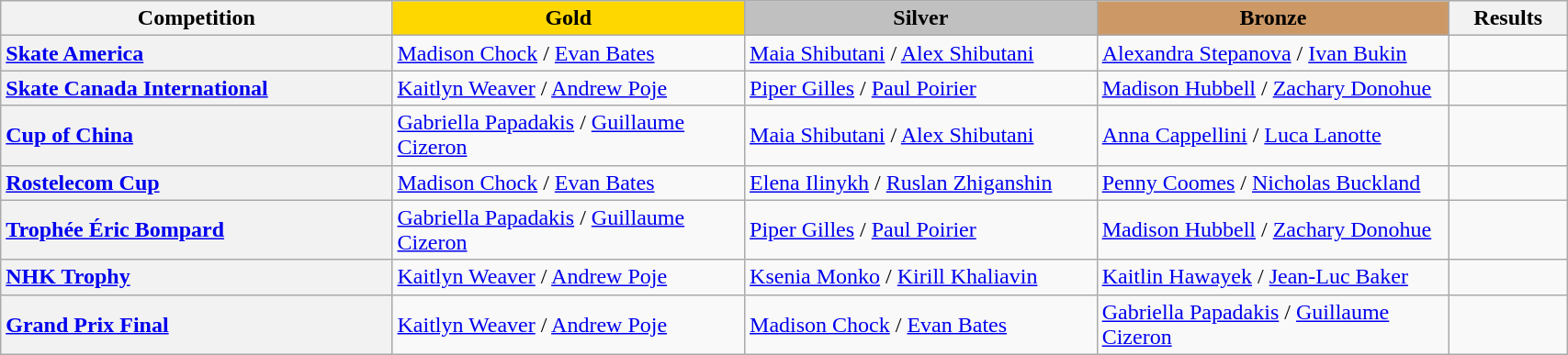<table class="wikitable unsortable" style="text-align:left; width:90%">
<tr>
<th scope="col" style="text-align:center; width:25%">Competition</th>
<td scope="col" style="text-align:center; width:22.5%; background:gold"><strong>Gold</strong></td>
<td scope="col" style="text-align:center; width:22.5%; background:silver"><strong>Silver</strong></td>
<td scope="col" style="text-align:center; width:22.5%; background:#c96"><strong>Bronze</strong></td>
<th scope="col" style="text-align:center; width:7.5%">Results</th>
</tr>
<tr>
<th scope="row" style="text-align:left"> <a href='#'>Skate America</a></th>
<td> <a href='#'>Madison Chock</a> / <a href='#'>Evan Bates</a></td>
<td> <a href='#'>Maia Shibutani</a> / <a href='#'>Alex Shibutani</a></td>
<td> <a href='#'>Alexandra Stepanova</a> / <a href='#'>Ivan Bukin</a></td>
<td></td>
</tr>
<tr>
<th scope="row" style="text-align:left"> <a href='#'>Skate Canada International</a></th>
<td> <a href='#'>Kaitlyn Weaver</a> / <a href='#'>Andrew Poje</a></td>
<td> <a href='#'>Piper Gilles</a> / <a href='#'>Paul Poirier</a></td>
<td> <a href='#'>Madison Hubbell</a> / <a href='#'>Zachary Donohue</a></td>
<td></td>
</tr>
<tr>
<th scope="row" style="text-align:left"> <a href='#'>Cup of China</a></th>
<td> <a href='#'>Gabriella Papadakis</a> / <a href='#'>Guillaume Cizeron</a></td>
<td> <a href='#'>Maia Shibutani</a> / <a href='#'>Alex Shibutani</a></td>
<td> <a href='#'>Anna Cappellini</a> / <a href='#'>Luca Lanotte</a></td>
<td></td>
</tr>
<tr>
<th scope="row" style="text-align:left"> <a href='#'>Rostelecom Cup</a></th>
<td> <a href='#'>Madison Chock</a> / <a href='#'>Evan Bates</a></td>
<td> <a href='#'>Elena Ilinykh</a> / <a href='#'>Ruslan Zhiganshin</a></td>
<td> <a href='#'>Penny Coomes</a> / <a href='#'>Nicholas Buckland</a></td>
<td></td>
</tr>
<tr>
<th scope="row" style="text-align:left"> <a href='#'>Trophée Éric Bompard</a></th>
<td> <a href='#'>Gabriella Papadakis</a> / <a href='#'>Guillaume Cizeron</a></td>
<td> <a href='#'>Piper Gilles</a> / <a href='#'>Paul Poirier</a></td>
<td> <a href='#'>Madison Hubbell</a> / <a href='#'>Zachary Donohue</a></td>
<td></td>
</tr>
<tr>
<th scope="row" style="text-align:left"> <a href='#'>NHK Trophy</a></th>
<td> <a href='#'>Kaitlyn Weaver</a> / <a href='#'>Andrew Poje</a></td>
<td> <a href='#'>Ksenia Monko</a> / <a href='#'>Kirill Khaliavin</a></td>
<td> <a href='#'>Kaitlin Hawayek</a> / <a href='#'>Jean-Luc Baker</a></td>
<td></td>
</tr>
<tr>
<th scope="row" style="text-align:left"> <a href='#'>Grand Prix Final</a></th>
<td> <a href='#'>Kaitlyn Weaver</a> / <a href='#'>Andrew Poje</a></td>
<td> <a href='#'>Madison Chock</a> / <a href='#'>Evan Bates</a></td>
<td> <a href='#'>Gabriella Papadakis</a> / <a href='#'>Guillaume Cizeron</a></td>
<td></td>
</tr>
</table>
